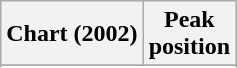<table class="wikitable sortable plainrowheaders" style="text-align:center">
<tr>
<th scope="col">Chart (2002)</th>
<th scope="col">Peak<br>position</th>
</tr>
<tr>
</tr>
<tr>
</tr>
</table>
